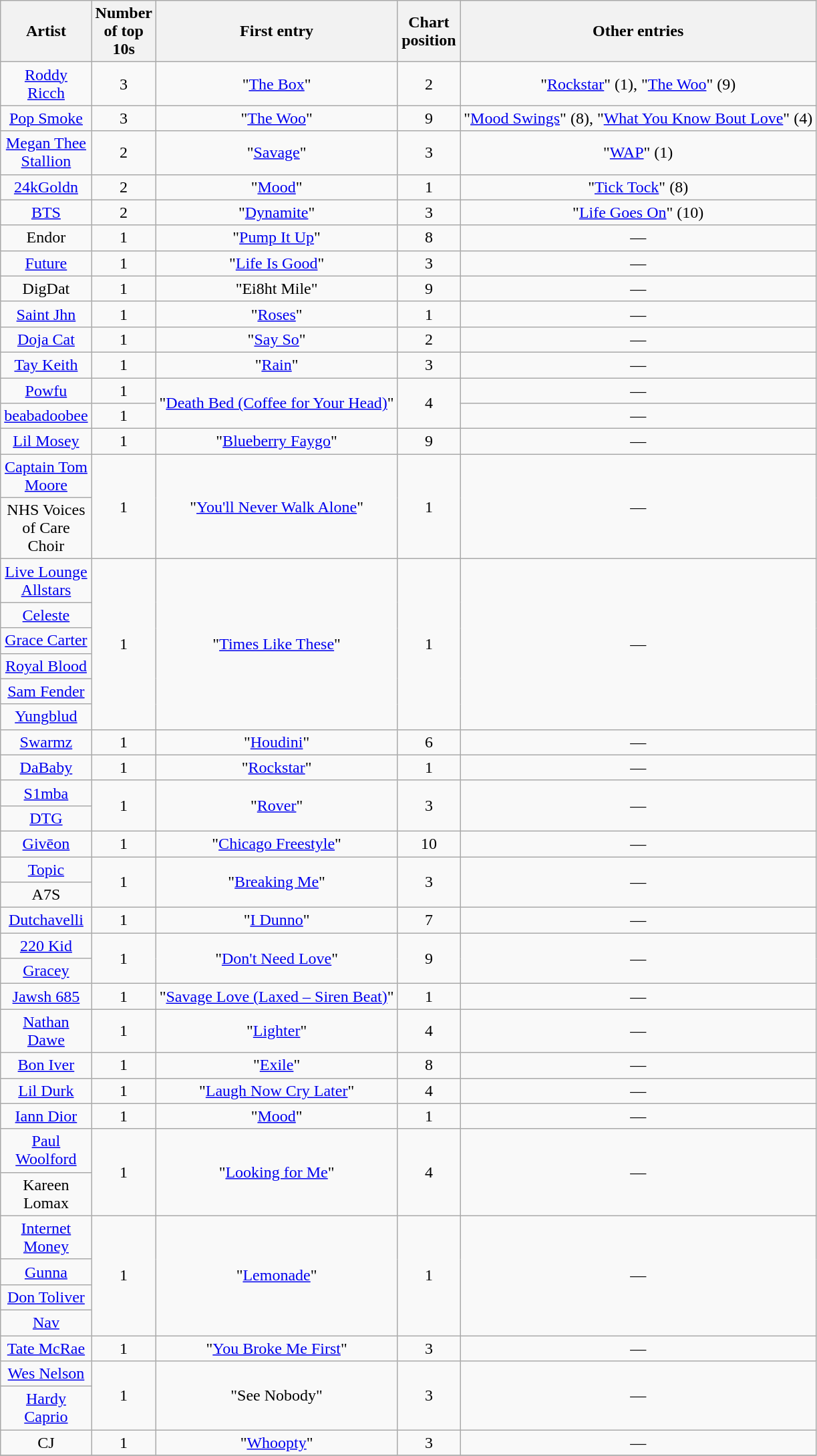<table class="wikitable sortable mw-collapsible mw-collapsed" style="text-align: center;">
<tr>
<th scope="col" style="width:55px;">Artist</th>
<th scope="col" style="width:55px;" data-sort-type="number">Number of top 10s</th>
<th scope="col" style="text-align:center;">First entry</th>
<th scope="col" style="width:55px;" data-sort-type="number">Chart position</th>
<th scope="col" style="text-align:center;">Other entries</th>
</tr>
<tr>
<td><a href='#'>Roddy Ricch</a></td>
<td>3</td>
<td>"<a href='#'>The Box</a>"</td>
<td>2</td>
<td>"<a href='#'>Rockstar</a>" (1), "<a href='#'>The Woo</a>" (9)</td>
</tr>
<tr>
<td><a href='#'>Pop Smoke</a></td>
<td>3</td>
<td>"<a href='#'>The Woo</a>"</td>
<td>9</td>
<td>"<a href='#'>Mood Swings</a>" (8), "<a href='#'>What You Know Bout Love</a>" (4)</td>
</tr>
<tr>
<td><a href='#'>Megan Thee Stallion</a></td>
<td>2</td>
<td>"<a href='#'>Savage</a>"</td>
<td>3</td>
<td>"<a href='#'>WAP</a>" (1)</td>
</tr>
<tr>
<td><a href='#'>24kGoldn</a></td>
<td>2</td>
<td>"<a href='#'>Mood</a>"</td>
<td>1</td>
<td>"<a href='#'>Tick Tock</a>" (8)</td>
</tr>
<tr>
<td><a href='#'>BTS</a></td>
<td>2</td>
<td>"<a href='#'>Dynamite</a>"</td>
<td>3</td>
<td>"<a href='#'>Life Goes On</a>" (10)</td>
</tr>
<tr>
<td>Endor</td>
<td>1</td>
<td>"<a href='#'>Pump It Up</a>"</td>
<td>8</td>
<td>—</td>
</tr>
<tr>
<td><a href='#'>Future</a></td>
<td>1</td>
<td>"<a href='#'>Life Is Good</a>"</td>
<td>3</td>
<td>—</td>
</tr>
<tr>
<td>DigDat</td>
<td>1</td>
<td>"Ei8ht Mile"</td>
<td>9</td>
<td>—</td>
</tr>
<tr>
<td><a href='#'>Saint Jhn</a></td>
<td>1</td>
<td>"<a href='#'>Roses</a>"</td>
<td>1</td>
<td>—</td>
</tr>
<tr>
<td><a href='#'>Doja Cat</a></td>
<td>1</td>
<td>"<a href='#'>Say So</a>"</td>
<td>2</td>
<td>—</td>
</tr>
<tr>
<td><a href='#'>Tay Keith</a></td>
<td>1</td>
<td>"<a href='#'>Rain</a>"</td>
<td>3</td>
<td>—</td>
</tr>
<tr>
<td><a href='#'>Powfu</a></td>
<td>1</td>
<td rowspan="2" style="text-align:enter">"<a href='#'>Death Bed (Coffee for Your Head)</a>"</td>
<td rowspan="2" style="text-align:enter">4</td>
<td>—</td>
</tr>
<tr>
<td><a href='#'>beabadoobee</a></td>
<td>1</td>
<td>—</td>
</tr>
<tr>
<td><a href='#'>Lil Mosey</a></td>
<td>1</td>
<td>"<a href='#'>Blueberry Faygo</a>"</td>
<td>9</td>
<td>—</td>
</tr>
<tr>
<td><a href='#'>Captain Tom Moore</a></td>
<td rowspan="2">1</td>
<td rowspan="2">"<a href='#'>You'll Never Walk Alone</a>"</td>
<td rowspan="2">1</td>
<td rowspan="2">—</td>
</tr>
<tr>
<td>NHS Voices of Care Choir</td>
</tr>
<tr>
<td><a href='#'>Live Lounge Allstars</a></td>
<td rowspan="6">1</td>
<td rowspan="6">"<a href='#'>Times Like These</a>"</td>
<td rowspan="6">1</td>
<td rowspan="6">—</td>
</tr>
<tr>
<td><a href='#'>Celeste</a></td>
</tr>
<tr>
<td><a href='#'>Grace Carter</a></td>
</tr>
<tr>
<td><a href='#'>Royal Blood</a></td>
</tr>
<tr>
<td><a href='#'>Sam Fender</a></td>
</tr>
<tr>
<td><a href='#'>Yungblud</a></td>
</tr>
<tr>
<td><a href='#'>Swarmz</a></td>
<td>1</td>
<td>"<a href='#'>Houdini</a>"</td>
<td>6</td>
<td>—</td>
</tr>
<tr>
<td><a href='#'>DaBaby</a></td>
<td>1</td>
<td>"<a href='#'>Rockstar</a>"</td>
<td>1</td>
<td>—</td>
</tr>
<tr>
<td><a href='#'>S1mba</a></td>
<td rowspan="2">1</td>
<td rowspan="2">"<a href='#'>Rover</a>"</td>
<td rowspan="2">3</td>
<td rowspan="2">—</td>
</tr>
<tr>
<td><a href='#'>DTG</a></td>
</tr>
<tr>
<td><a href='#'>Givēon</a></td>
<td>1</td>
<td>"<a href='#'>Chicago Freestyle</a>"</td>
<td>10</td>
<td>—</td>
</tr>
<tr>
<td><a href='#'>Topic</a></td>
<td rowspan="2">1</td>
<td rowspan="2">"<a href='#'>Breaking Me</a>"</td>
<td rowspan="2">3</td>
<td rowspan="2">—</td>
</tr>
<tr>
<td>A7S</td>
</tr>
<tr>
<td><a href='#'>Dutchavelli</a></td>
<td>1</td>
<td>"<a href='#'>I Dunno</a>"</td>
<td>7</td>
<td>—</td>
</tr>
<tr>
<td><a href='#'>220 Kid</a></td>
<td rowspan="2">1</td>
<td rowspan="2">"<a href='#'>Don't Need Love</a>"</td>
<td rowspan="2">9</td>
<td rowspan="2">—</td>
</tr>
<tr>
<td><a href='#'>Gracey</a></td>
</tr>
<tr>
<td><a href='#'>Jawsh 685</a></td>
<td>1</td>
<td>"<a href='#'>Savage Love (Laxed – Siren Beat)</a>"</td>
<td>1</td>
<td>—</td>
</tr>
<tr>
<td><a href='#'>Nathan Dawe</a></td>
<td>1</td>
<td>"<a href='#'>Lighter</a>"</td>
<td>4</td>
<td>—</td>
</tr>
<tr>
<td><a href='#'>Bon Iver</a></td>
<td>1</td>
<td>"<a href='#'>Exile</a>"</td>
<td>8</td>
<td>—</td>
</tr>
<tr>
<td><a href='#'>Lil Durk</a></td>
<td>1</td>
<td>"<a href='#'>Laugh Now Cry Later</a>"</td>
<td>4</td>
<td>—</td>
</tr>
<tr>
<td><a href='#'>Iann Dior</a></td>
<td>1</td>
<td>"<a href='#'>Mood</a>"</td>
<td>1</td>
<td>—</td>
</tr>
<tr>
<td><a href='#'>Paul Woolford</a></td>
<td rowspan="2">1</td>
<td rowspan="2">"<a href='#'>Looking for Me</a>"</td>
<td rowspan="2">4</td>
<td rowspan="2">—</td>
</tr>
<tr>
<td>Kareen Lomax</td>
</tr>
<tr>
<td><a href='#'>Internet Money</a></td>
<td rowspan="4">1</td>
<td rowspan="4">"<a href='#'>Lemonade</a>"</td>
<td rowspan="4">1</td>
<td rowspan="4">—</td>
</tr>
<tr>
<td><a href='#'>Gunna</a></td>
</tr>
<tr>
<td><a href='#'>Don Toliver</a></td>
</tr>
<tr>
<td><a href='#'>Nav</a></td>
</tr>
<tr>
<td><a href='#'>Tate McRae</a></td>
<td>1</td>
<td>"<a href='#'>You Broke Me First</a>"</td>
<td>3</td>
<td>—</td>
</tr>
<tr>
<td><a href='#'>Wes Nelson</a></td>
<td rowspan="2">1</td>
<td rowspan="2">"See Nobody"</td>
<td rowspan="2">3</td>
<td rowspan="2">—</td>
</tr>
<tr>
<td><a href='#'>Hardy Caprio</a></td>
</tr>
<tr>
<td>CJ</td>
<td>1</td>
<td>"<a href='#'>Whoopty</a>"</td>
<td>3</td>
<td>—</td>
</tr>
<tr>
</tr>
</table>
